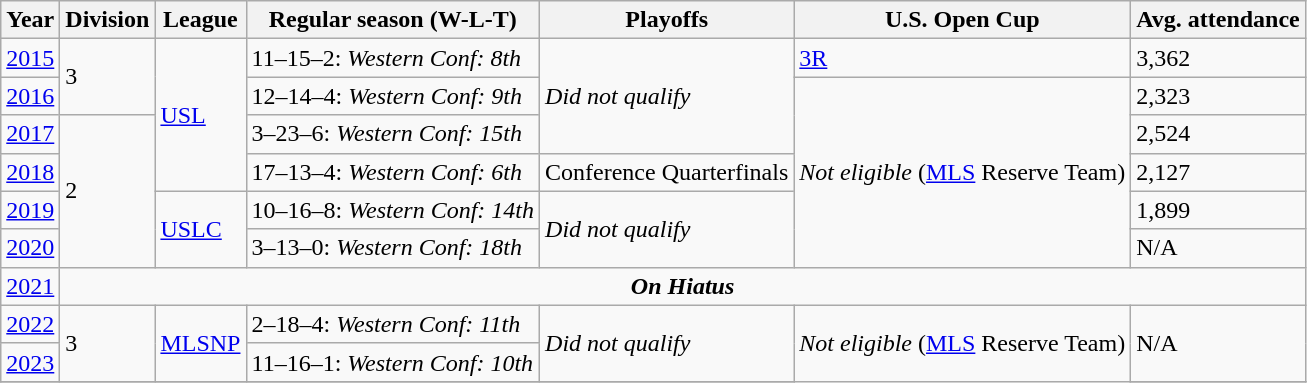<table class="wikitable">
<tr>
<th>Year</th>
<th>Division</th>
<th>League</th>
<th>Regular season (W-L-T)</th>
<th>Playoffs</th>
<th>U.S. Open Cup</th>
<th>Avg. attendance</th>
</tr>
<tr>
<td><a href='#'>2015</a></td>
<td rowspan="2">3</td>
<td rowspan="4"><a href='#'>USL</a></td>
<td>11–15–2: <em>Western Conf: 8th</em></td>
<td rowspan="3"><em>Did not qualify</em></td>
<td><a href='#'>3R</a></td>
<td>3,362</td>
</tr>
<tr>
<td><a href='#'>2016</a></td>
<td>12–14–4: <em>Western Conf: 9th</em></td>
<td rowspan="5"><em>Not eligible</em> (<a href='#'>MLS</a> Reserve Team)</td>
<td>2,323</td>
</tr>
<tr>
<td><a href='#'>2017</a></td>
<td rowspan="4">2</td>
<td>3–23–6: <em>Western Conf: 15th</em></td>
<td>2,524</td>
</tr>
<tr>
<td><a href='#'>2018</a></td>
<td>17–13–4: <em>Western Conf: 6th</em></td>
<td>Conference Quarterfinals</td>
<td>2,127</td>
</tr>
<tr>
<td><a href='#'>2019</a></td>
<td rowspan="2"><a href='#'>USLC</a></td>
<td>10–16–8: <em>Western Conf: 14th</em></td>
<td rowspan="2"><em>Did not qualify</em></td>
<td>1,899</td>
</tr>
<tr>
<td><a href='#'>2020</a></td>
<td>3–13–0: <em>Western Conf: 18th</em></td>
<td>N/A</td>
</tr>
<tr>
<td><a href='#'>2021</a></td>
<td colspan=6 align=center><strong><em>On Hiatus</em></strong></td>
</tr>
<tr>
<td><a href='#'>2022</a></td>
<td rowspan="2">3</td>
<td rowspan="2"><a href='#'>MLSNP</a></td>
<td>2–18–4: <em>Western Conf: 11th</em></td>
<td rowspan="2"><em>Did not qualify</em></td>
<td rowspan="4"><em>Not eligible</em> (<a href='#'>MLS</a> Reserve Team)</td>
<td rowspan="2">N/A</td>
</tr>
<tr>
<td><a href='#'>2023</a></td>
<td>11–16–1: <em>Western Conf: 10th</em></td>
</tr>
<tr>
</tr>
</table>
